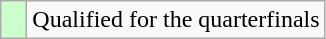<table class=wikitable>
<tr>
<td width=10px bgcolor="#ccffcc"></td>
<td>Qualified for the quarterfinals</td>
</tr>
</table>
